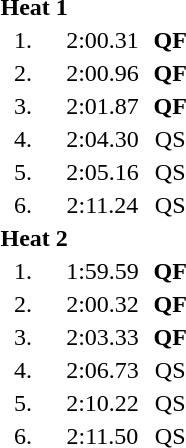<table style="text-align:center">
<tr>
<td colspan=4 align=left><strong>Heat 1</strong></td>
</tr>
<tr>
<td width=30>1.</td>
<td align=left></td>
<td width=60>2:00.31</td>
<td><strong>QF</strong></td>
</tr>
<tr>
<td>2.</td>
<td align=left></td>
<td>2:00.96</td>
<td><strong>QF</strong></td>
</tr>
<tr>
<td>3.</td>
<td align=left></td>
<td>2:01.87</td>
<td><strong>QF</strong></td>
</tr>
<tr>
<td>4.</td>
<td align=left></td>
<td>2:04.30</td>
<td>QS</td>
</tr>
<tr>
<td>5.</td>
<td align=left></td>
<td>2:05.16</td>
<td>QS</td>
</tr>
<tr>
<td>6.</td>
<td align=left></td>
<td>2:11.24</td>
<td>QS</td>
</tr>
<tr>
<td colspan=4 align=left><strong>Heat 2</strong></td>
</tr>
<tr>
<td>1.</td>
<td align=left></td>
<td>1:59.59</td>
<td><strong>QF</strong></td>
</tr>
<tr>
<td>2.</td>
<td align=left></td>
<td>2:00.32</td>
<td><strong>QF</strong></td>
</tr>
<tr>
<td>3.</td>
<td align=left></td>
<td>2:03.33</td>
<td><strong>QF</strong></td>
</tr>
<tr>
<td>4.</td>
<td align=left></td>
<td>2:06.73</td>
<td>QS</td>
</tr>
<tr>
<td>5.</td>
<td align=left></td>
<td>2:10.22</td>
<td>QS</td>
</tr>
<tr>
<td>6.</td>
<td align=left></td>
<td>2:11.50</td>
<td>QS</td>
</tr>
</table>
